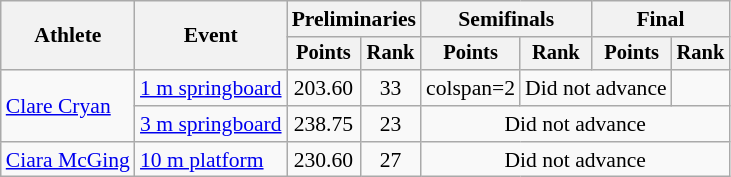<table class="wikitable" style="text-align:center; font-size:90%">
<tr>
<th rowspan=2>Athlete</th>
<th rowspan=2>Event</th>
<th colspan=2>Preliminaries</th>
<th colspan=2>Semifinals</th>
<th colspan=2>Final</th>
</tr>
<tr style="font-size:95%">
<th>Points</th>
<th>Rank</th>
<th>Points</th>
<th>Rank</th>
<th>Points</th>
<th>Rank</th>
</tr>
<tr>
<td align=left rowspan=2><a href='#'>Clare Cryan</a></td>
<td align=left rowspan=1><a href='#'>1 m springboard</a></td>
<td>203.60</td>
<td>33</td>
<td>colspan=2 </td>
<td colspan=2>Did not advance</td>
</tr>
<tr>
<td align=left rowspan=1><a href='#'>3 m springboard</a></td>
<td>238.75</td>
<td>23</td>
<td colspan=4>Did not advance</td>
</tr>
<tr>
<td align=left><a href='#'>Ciara McGing</a></td>
<td align=left><a href='#'>10 m platform</a></td>
<td>230.60</td>
<td>27</td>
<td colspan=4>Did not advance</td>
</tr>
</table>
